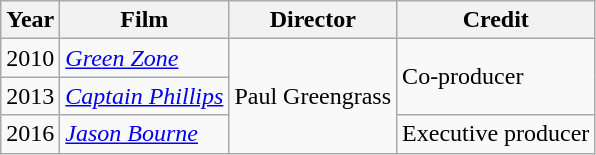<table class="wikitable">
<tr>
<th>Year</th>
<th>Film</th>
<th>Director</th>
<th>Credit</th>
</tr>
<tr>
<td>2010</td>
<td><em><a href='#'>Green Zone</a></em></td>
<td rowspan=3>Paul Greengrass</td>
<td rowspan=2>Co-producer</td>
</tr>
<tr>
<td>2013</td>
<td><em><a href='#'>Captain Phillips</a></em></td>
</tr>
<tr>
<td>2016</td>
<td><em><a href='#'>Jason Bourne</a></em></td>
<td>Executive producer</td>
</tr>
</table>
